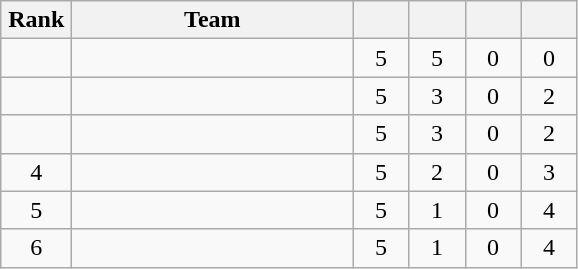<table class="wikitable" style="text-align: center;">
<tr>
<th width=40>Rank</th>
<th width=180>Team</th>
<th width=30></th>
<th width=30></th>
<th width=30></th>
<th width=30></th>
</tr>
<tr>
<td></td>
<td align=left></td>
<td>5</td>
<td>5</td>
<td>0</td>
<td>0</td>
</tr>
<tr>
<td></td>
<td align=left></td>
<td>5</td>
<td>3</td>
<td>0</td>
<td>2</td>
</tr>
<tr>
<td></td>
<td align=left></td>
<td>5</td>
<td>3</td>
<td>0</td>
<td>2</td>
</tr>
<tr>
<td>4</td>
<td align=left></td>
<td>5</td>
<td>2</td>
<td>0</td>
<td>3</td>
</tr>
<tr>
<td>5</td>
<td align=left></td>
<td>5</td>
<td>1</td>
<td>0</td>
<td>4</td>
</tr>
<tr>
<td>6</td>
<td align=left></td>
<td>5</td>
<td>1</td>
<td>0</td>
<td>4</td>
</tr>
</table>
